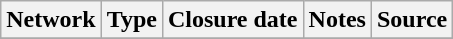<table class="wikitable sortable">
<tr>
<th>Network</th>
<th>Type</th>
<th>Closure date</th>
<th>Notes</th>
<th>Source</th>
</tr>
<tr>
</tr>
</table>
